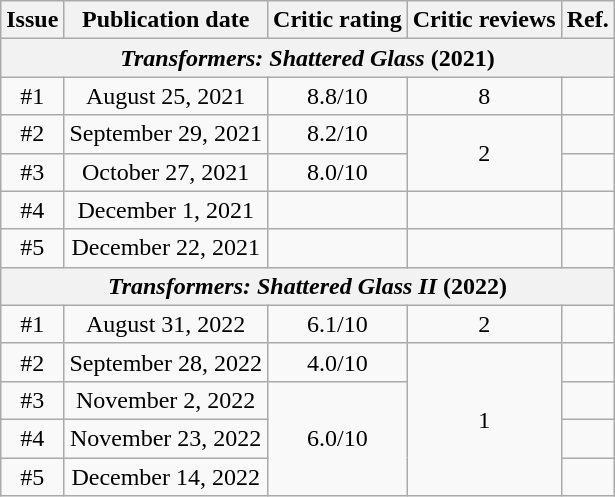<table class="wikitable" style="text-align: center;">
<tr>
<th>Issue</th>
<th>Publication date</th>
<th>Critic rating</th>
<th>Critic reviews</th>
<th>Ref.</th>
</tr>
<tr>
<th colspan="5"><em>Transformers: Shattered Glass</em> (2021)</th>
</tr>
<tr>
<td>#1</td>
<td>August 25, 2021</td>
<td>8.8/10</td>
<td>8</td>
<td></td>
</tr>
<tr>
<td>#2</td>
<td>September 29, 2021</td>
<td>8.2/10</td>
<td rowspan="2">2</td>
<td></td>
</tr>
<tr>
<td>#3</td>
<td>October 27, 2021</td>
<td>8.0/10</td>
<td></td>
</tr>
<tr>
<td>#4</td>
<td>December 1, 2021</td>
<td></td>
<td></td>
<td></td>
</tr>
<tr>
<td>#5</td>
<td>December 22, 2021</td>
<td></td>
<td></td>
<td></td>
</tr>
<tr>
<th colspan="5"><em>Transformers: Shattered Glass II</em> (2022)</th>
</tr>
<tr>
<td>#1</td>
<td>August 31, 2022</td>
<td>6.1/10</td>
<td>2</td>
<td></td>
</tr>
<tr>
<td>#2</td>
<td>September 28, 2022</td>
<td>4.0/10</td>
<td rowspan="4">1</td>
<td></td>
</tr>
<tr>
<td>#3</td>
<td>November 2, 2022</td>
<td rowspan="3">6.0/10</td>
<td></td>
</tr>
<tr>
<td>#4</td>
<td>November 23, 2022</td>
<td></td>
</tr>
<tr>
<td>#5</td>
<td>December 14, 2022</td>
<td></td>
</tr>
</table>
